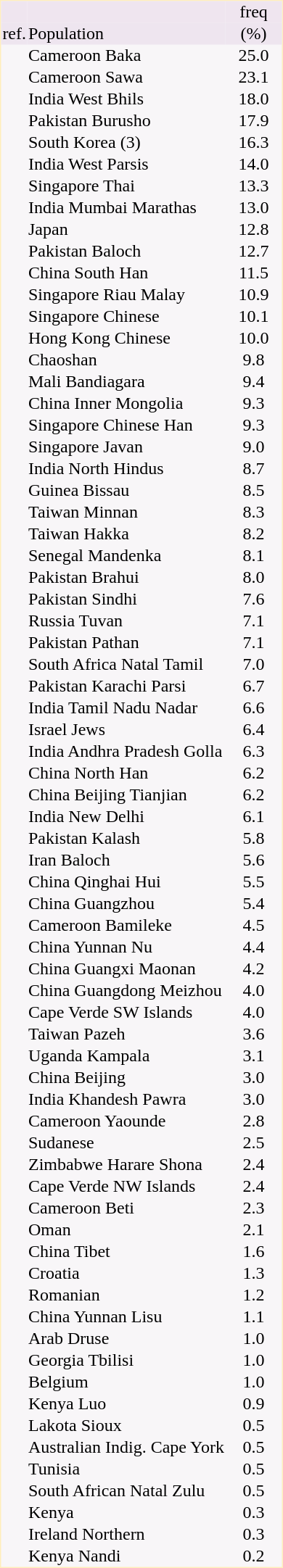<table border="0" cellspacing="0" cellpadding="1" align="right" style="text-align:center; margin-left: 3em; border:1px #ffeebb solid; background:#f8f6f8; ">
<tr style="background:#efe5ef">
<td></td>
<td></td>
<td>freq</td>
</tr>
<tr style="background:#eee5ef">
<td>ref.</td>
<td align="left">Population</td>
<td style="width:50px">(%)</td>
</tr>
<tr>
<td></td>
<td align="left">Cameroon Baka</td>
<td>25.0</td>
</tr>
<tr>
<td></td>
<td align="left">Cameroon Sawa</td>
<td>23.1</td>
</tr>
<tr>
<td></td>
<td align="left">India West Bhils</td>
<td>18.0</td>
</tr>
<tr>
<td></td>
<td align="left">Pakistan Burusho</td>
<td>17.9</td>
</tr>
<tr>
<td></td>
<td align="left">South Korea (3)</td>
<td>16.3</td>
</tr>
<tr>
<td></td>
<td align="left">India West Parsis</td>
<td>14.0</td>
</tr>
<tr>
<td></td>
<td align="left">Singapore Thai</td>
<td>13.3</td>
</tr>
<tr>
<td></td>
<td align="left">India Mumbai Marathas</td>
<td>13.0</td>
</tr>
<tr>
<td></td>
<td align="left">Japan</td>
<td>12.8</td>
</tr>
<tr>
<td></td>
<td align="left">Pakistan Baloch</td>
<td>12.7</td>
</tr>
<tr>
<td></td>
<td align="left">China South Han</td>
<td>11.5</td>
</tr>
<tr>
<td></td>
<td align="left">Singapore Riau Malay</td>
<td>10.9</td>
</tr>
<tr>
<td></td>
<td align="left">Singapore Chinese</td>
<td>10.1</td>
</tr>
<tr>
<td></td>
<td align="left">Hong Kong Chinese</td>
<td>10.0</td>
</tr>
<tr>
<td></td>
<td align="left">Chaoshan</td>
<td>9.8</td>
</tr>
<tr>
<td></td>
<td align="left">Mali Bandiagara</td>
<td>9.4</td>
</tr>
<tr>
<td></td>
<td align="left">China Inner Mongolia</td>
<td>9.3</td>
</tr>
<tr>
<td></td>
<td align="left">Singapore Chinese Han</td>
<td>9.3</td>
</tr>
<tr>
<td></td>
<td align="left">Singapore Javan</td>
<td>9.0</td>
</tr>
<tr>
<td></td>
<td align="left">India North Hindus</td>
<td>8.7</td>
</tr>
<tr>
<td></td>
<td align="left">Guinea Bissau</td>
<td>8.5</td>
</tr>
<tr>
<td></td>
<td align="left">Taiwan Minnan</td>
<td>8.3</td>
</tr>
<tr>
<td></td>
<td align="left">Taiwan Hakka</td>
<td>8.2</td>
</tr>
<tr>
<td></td>
<td align="left">Senegal Mandenka</td>
<td>8.1</td>
</tr>
<tr>
<td></td>
<td align="left">Pakistan Brahui</td>
<td>8.0</td>
</tr>
<tr>
<td></td>
<td align="left">Pakistan Sindhi</td>
<td>7.6</td>
</tr>
<tr>
<td></td>
<td align="left">Russia Tuvan</td>
<td>7.1</td>
</tr>
<tr>
<td></td>
<td align="left">Pakistan Pathan</td>
<td>7.1</td>
</tr>
<tr>
<td></td>
<td align="left">South Africa Natal Tamil</td>
<td>7.0</td>
</tr>
<tr>
<td></td>
<td align="left">Pakistan Karachi Parsi</td>
<td>6.7</td>
</tr>
<tr>
<td></td>
<td align="left">India Tamil Nadu Nadar</td>
<td>6.6</td>
</tr>
<tr>
<td></td>
<td align="left">Israel Jews</td>
<td>6.4</td>
</tr>
<tr>
<td></td>
<td align="left">India Andhra Pradesh Golla</td>
<td>6.3</td>
</tr>
<tr>
<td></td>
<td align="left">China North Han</td>
<td>6.2</td>
</tr>
<tr>
<td></td>
<td align="left">China Beijing Tianjian</td>
<td>6.2</td>
</tr>
<tr>
<td></td>
<td align="left">India New Delhi</td>
<td>6.1</td>
</tr>
<tr>
<td></td>
<td align="left">Pakistan Kalash</td>
<td>5.8</td>
</tr>
<tr>
<td></td>
<td align="left">Iran Baloch</td>
<td>5.6</td>
</tr>
<tr>
<td></td>
<td align="left">China Qinghai Hui</td>
<td>5.5</td>
</tr>
<tr>
<td></td>
<td align="left">China Guangzhou</td>
<td>5.4</td>
</tr>
<tr>
<td></td>
<td align="left">Cameroon Bamileke</td>
<td>4.5</td>
</tr>
<tr>
<td></td>
<td align="left">China Yunnan Nu</td>
<td>4.4</td>
</tr>
<tr>
<td></td>
<td align="left">China Guangxi Maonan</td>
<td>4.2</td>
</tr>
<tr>
<td></td>
<td align="left">China Guangdong Meizhou</td>
<td>4.0</td>
</tr>
<tr>
<td></td>
<td align="left">Cape Verde SW Islands</td>
<td>4.0</td>
</tr>
<tr>
<td></td>
<td align="left">Taiwan Pazeh</td>
<td>3.6</td>
</tr>
<tr>
<td></td>
<td align="left">Uganda Kampala</td>
<td>3.1</td>
</tr>
<tr>
<td></td>
<td align="left">China Beijing</td>
<td>3.0</td>
</tr>
<tr>
<td></td>
<td align="left">India Khandesh Pawra</td>
<td>3.0</td>
</tr>
<tr>
<td></td>
<td align="left">Cameroon Yaounde</td>
<td>2.8</td>
</tr>
<tr>
<td></td>
<td align="left">Sudanese</td>
<td>2.5</td>
</tr>
<tr>
<td></td>
<td align="left">Zimbabwe Harare Shona</td>
<td>2.4</td>
</tr>
<tr>
<td></td>
<td align="left">Cape Verde NW Islands</td>
<td>2.4</td>
</tr>
<tr>
<td></td>
<td align="left">Cameroon Beti</td>
<td>2.3</td>
</tr>
<tr>
<td></td>
<td align="left">Oman</td>
<td>2.1</td>
</tr>
<tr>
<td></td>
<td align="left">China Tibet</td>
<td>1.6</td>
</tr>
<tr>
<td></td>
<td align="left">Croatia</td>
<td>1.3</td>
</tr>
<tr>
<td></td>
<td align="left">Romanian</td>
<td>1.2</td>
</tr>
<tr>
<td></td>
<td align="left">China Yunnan Lisu</td>
<td>1.1</td>
</tr>
<tr>
<td></td>
<td align="left">Arab Druse</td>
<td>1.0</td>
</tr>
<tr>
<td></td>
<td align="left">Georgia Tbilisi</td>
<td>1.0</td>
</tr>
<tr>
<td></td>
<td align="left">Belgium</td>
<td>1.0</td>
</tr>
<tr>
<td></td>
<td align="left">Kenya Luo</td>
<td>0.9</td>
</tr>
<tr>
<td></td>
<td align="left">Lakota Sioux</td>
<td>0.5</td>
</tr>
<tr>
<td></td>
<td align="left">Australian Indig. Cape York</td>
<td>0.5</td>
</tr>
<tr>
<td></td>
<td align="left">Tunisia</td>
<td>0.5</td>
</tr>
<tr>
<td></td>
<td align="left">South African Natal Zulu</td>
<td>0.5</td>
</tr>
<tr>
<td></td>
<td align="left">Kenya</td>
<td>0.3</td>
</tr>
<tr>
<td></td>
<td align="left">Ireland Northern</td>
<td>0.3</td>
</tr>
<tr>
<td></td>
<td align="left">Kenya Nandi</td>
<td>0.2</td>
</tr>
</table>
